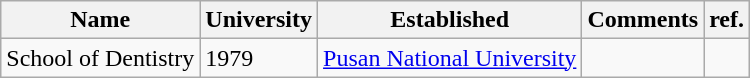<table class="wikitable sortable">
<tr>
<th>Name</th>
<th>University</th>
<th>Established</th>
<th>Comments</th>
<th>ref.</th>
</tr>
<tr>
<td>School of Dentistry</td>
<td>1979</td>
<td><a href='#'>Pusan National University</a></td>
<td></td>
<td></td>
</tr>
</table>
